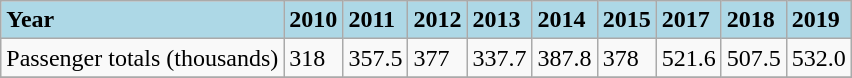<table class="wikitable">
<tr style="background-color: LightBlue">
<td><strong>Year</strong></td>
<td><strong>2010</strong></td>
<td><strong>2011</strong></td>
<td><strong>2012</strong></td>
<td><strong>2013</strong></td>
<td><strong>2014</strong></td>
<td><strong>2015</strong></td>
<td><strong>2017</strong></td>
<td><strong>2018</strong></td>
<td><strong>2019</strong></td>
</tr>
<tr>
<td>Passenger totals (thousands)</td>
<td>318</td>
<td>357.5</td>
<td>377</td>
<td>337.7</td>
<td>387.8</td>
<td>378</td>
<td>521.6</td>
<td>507.5</td>
<td>532.0</td>
</tr>
<tr>
</tr>
</table>
